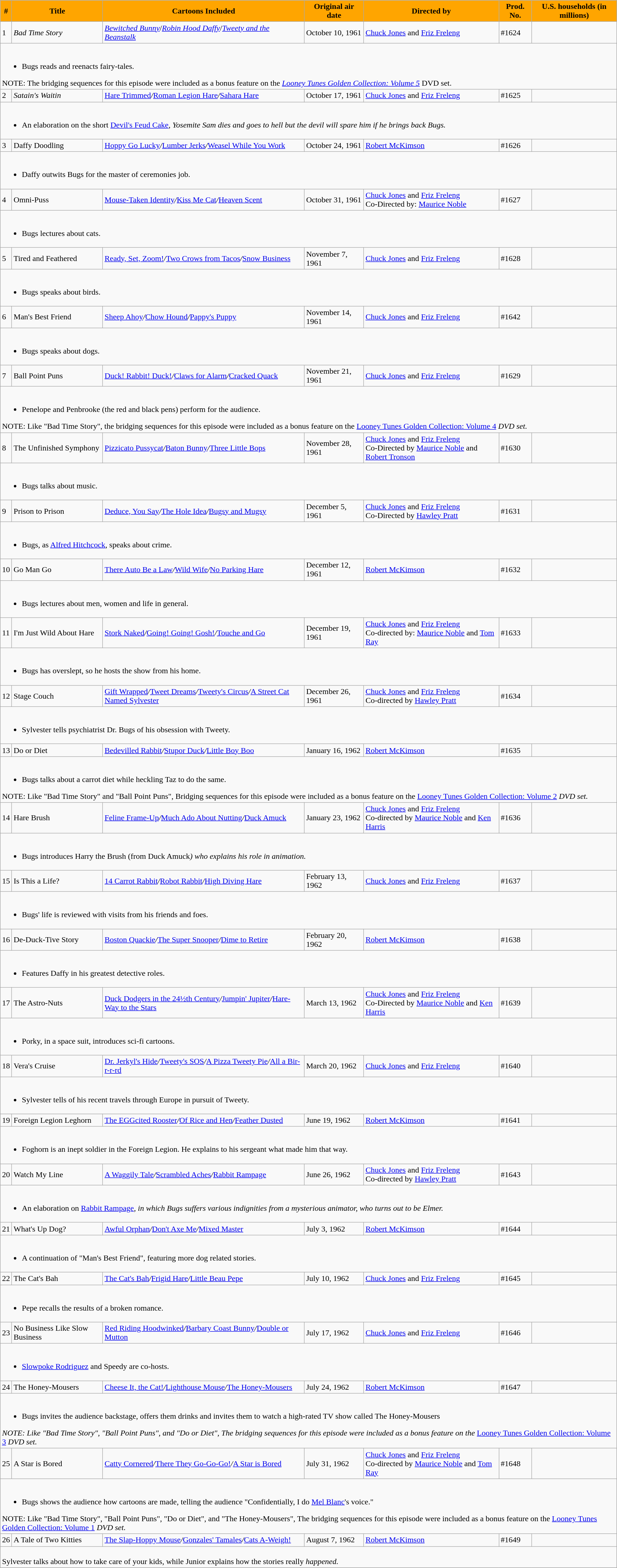<table class="wikitable">
<tr>
<th style="background:orange;">#</th>
<th style="background:orange;">Title</th>
<th style="background:orange;">Cartoons Included</th>
<th style="background:orange;">Original air date</th>
<th style="background:orange;">Directed by</th>
<th style="background:orange;">Prod. No.</th>
<th style="background:orange;">U.S. households (in millions)</th>
</tr>
<tr>
<td>1</td>
<td><em>Bad Time Story</em></td>
<td><em><a href='#'>Bewitched Bunny</a></em>/<em><a href='#'>Robin Hood Daffy</a></em>/<em><a href='#'>Tweety and the Beanstalk</a></em></td>
<td>October 10, 1961</td>
<td><a href='#'>Chuck Jones</a> and <a href='#'>Friz Freleng</a></td>
<td>#1624</td>
<td></td>
</tr>
<tr>
<td colspan="7"><br><ul><li>Bugs reads and reenacts fairy-tales.</li></ul>NOTE: The bridging sequences for this episode were included as a bonus feature on the <em><a href='#'>Looney Tunes Golden Collection: Volume 5</a></em> DVD set.</td>
</tr>
<tr>
<td>2</td>
<td><em>Satain's Waitin<strong></td>
<td></em><a href='#'>Hare Trimmed</a><em>/</em><a href='#'>Roman Legion Hare</a><em>/</em><a href='#'>Sahara Hare</a><em></td>
<td>October 17, 1961</td>
<td><a href='#'>Chuck Jones</a> and <a href='#'>Friz Freleng</a></td>
<td>#1625</td>
<td></td>
</tr>
<tr>
<td colspan="7"><br><ul><li>An elaboration on the short </em><a href='#'>Devil's Feud Cake</a><em>, Yosemite Sam dies and goes to hell but the devil will spare him if he brings back Bugs.</li></ul></td>
</tr>
<tr>
<td>3</td>
<td></em>Daffy Doodling<em></td>
<td></em><a href='#'>Hoppy Go Lucky</a><em>/</em><a href='#'>Lumber Jerks</a><em>/</em><a href='#'>Weasel While You Work</a><em></td>
<td>October 24, 1961</td>
<td><a href='#'>Robert McKimson</a></td>
<td>#1626</td>
<td></td>
</tr>
<tr>
<td colspan="7"><br><ul><li>Daffy outwits Bugs for the master of ceremonies job.</li></ul></td>
</tr>
<tr>
<td>4</td>
<td></em>Omni-Puss<em></td>
<td></em><a href='#'>Mouse-Taken Identity</a><em>/</em><a href='#'>Kiss Me Cat</a><em>/</em><a href='#'>Heaven Scent</a><em></td>
<td>October 31, 1961</td>
<td><a href='#'>Chuck Jones</a> and <a href='#'>Friz Freleng</a><br>Co-Directed by: <a href='#'>Maurice Noble</a></td>
<td>#1627</td>
<td></td>
</tr>
<tr>
<td colspan="7"><br><ul><li>Bugs lectures about cats.</li></ul></td>
</tr>
<tr>
<td>5</td>
<td></em>Tired and Feathered<em></td>
<td></em><a href='#'>Ready, Set, Zoom!</a><em>/</em><a href='#'>Two Crows from Tacos</a><em>/</em><a href='#'>Snow Business</a><em></td>
<td>November 7, 1961</td>
<td><a href='#'>Chuck Jones</a> and <a href='#'>Friz Freleng</a></td>
<td>#1628</td>
<td></td>
</tr>
<tr>
<td colspan="7"><br><ul><li>Bugs speaks about birds.</li></ul></td>
</tr>
<tr>
<td>6</td>
<td></em>Man's Best Friend<em></td>
<td></em><a href='#'>Sheep Ahoy</a><em>/</em><a href='#'>Chow Hound</a><em>/</em><a href='#'>Pappy's Puppy</a><em></td>
<td>November 14, 1961</td>
<td><a href='#'>Chuck Jones</a> and <a href='#'>Friz Freleng</a></td>
<td>#1642</td>
<td></td>
</tr>
<tr>
<td colspan="7"><br><ul><li>Bugs speaks about dogs.</li></ul></td>
</tr>
<tr>
<td>7</td>
<td></em>Ball Point Puns<em></td>
<td></em><a href='#'>Duck! Rabbit! Duck!</a><em>/</em><a href='#'>Claws for Alarm</a><em>/</em><a href='#'>Cracked Quack</a><em></td>
<td>November 21, 1961</td>
<td><a href='#'>Chuck Jones</a> and <a href='#'>Friz Freleng</a></td>
<td>#1629</td>
<td></td>
</tr>
<tr>
<td colspan="7"><br><ul><li>Penelope and Penbrooke (the red and black pens) perform for the audience.</li></ul>NOTE: Like "Bad Time Story", the bridging sequences for this episode were included as a bonus feature on the </em><a href='#'>Looney Tunes Golden Collection: Volume 4</a><em> DVD set.</td>
</tr>
<tr>
<td>8</td>
<td></em>The Unfinished Symphony<em></td>
<td></em><a href='#'>Pizzicato Pussycat</a><em>/</em><a href='#'>Baton Bunny</a><em>/</em><a href='#'>Three Little Bops</a><em></td>
<td>November 28, 1961</td>
<td><a href='#'>Chuck Jones</a> and <a href='#'>Friz Freleng</a><br>Co-Directed by <a href='#'>Maurice Noble</a> and <a href='#'>Robert Tronson</a></td>
<td>#1630</td>
<td></td>
</tr>
<tr>
<td colspan="7"><br><ul><li>Bugs talks about music.</li></ul></td>
</tr>
<tr>
<td>9</td>
<td></em>Prison to Prison<em></td>
<td></em><a href='#'>Deduce, You Say</a><em>/</em><a href='#'>The Hole Idea</a><em>/</em><a href='#'>Bugsy and Mugsy</a><em></td>
<td>December 5, 1961</td>
<td><a href='#'>Chuck Jones</a> and <a href='#'>Friz Freleng</a><br>Co-Directed by <a href='#'>Hawley Pratt</a></td>
<td>#1631</td>
<td></td>
</tr>
<tr>
<td colspan="7"><br><ul><li>Bugs, as <a href='#'>Alfred Hitchcock</a>, speaks about crime.</li></ul></td>
</tr>
<tr>
<td>10</td>
<td></em>Go Man Go<em></td>
<td></em><a href='#'>There Auto Be a Law</a><em>/</em><a href='#'>Wild Wife</a><em>/</em><a href='#'>No Parking Hare</a><em></td>
<td>December 12, 1961</td>
<td><a href='#'>Robert McKimson</a></td>
<td>#1632</td>
<td></td>
</tr>
<tr>
<td colspan="7"><br><ul><li>Bugs lectures about men, women and life in general.</li></ul></td>
</tr>
<tr>
<td>11</td>
<td></em>I'm Just Wild About Hare<em></td>
<td></em><a href='#'>Stork Naked</a><em>/</em><a href='#'>Going! Going! Gosh!</a><em>/</em><a href='#'>Touche and Go</a><em></td>
<td>December 19, 1961</td>
<td><a href='#'>Chuck Jones</a> and <a href='#'>Friz Freleng</a><br>Co-directed by: <a href='#'>Maurice Noble</a> and <a href='#'>Tom Ray</a></td>
<td>#1633</td>
<td></td>
</tr>
<tr>
<td colspan="7"><br><ul><li>Bugs has overslept, so he hosts the show from his home.</li></ul></td>
</tr>
<tr>
<td>12</td>
<td></em>Stage Couch<em></td>
<td></em><a href='#'>Gift Wrapped</a><em>/</em><a href='#'>Tweet Dreams</a><em>/</em><a href='#'>Tweety's Circus</a><em>/</em><a href='#'>A Street Cat Named Sylvester</a><em></td>
<td>December 26, 1961</td>
<td><a href='#'>Chuck Jones</a> and <a href='#'>Friz Freleng</a><br>Co-directed by <a href='#'>Hawley Pratt</a></td>
<td>#1634</td>
<td></td>
</tr>
<tr>
<td colspan="7"><br><ul><li>Sylvester tells psychiatrist Dr. Bugs of his obsession with Tweety.</li></ul></td>
</tr>
<tr>
<td>13</td>
<td></em>Do or Diet<em></td>
<td></em><a href='#'>Bedevilled Rabbit</a><em>/</em><a href='#'>Stupor Duck</a><em>/</em><a href='#'>Little Boy Boo</a><em></td>
<td>January 16, 1962</td>
<td><a href='#'>Robert McKimson</a></td>
<td>#1635</td>
<td></td>
</tr>
<tr>
<td colspan="7"><br><ul><li>Bugs talks about a carrot diet while heckling Taz to do the same.</li></ul>NOTE: Like "Bad Time Story" and "Ball Point Puns", Bridging sequences for this episode were included as a bonus feature on the </em><a href='#'>Looney Tunes Golden Collection: Volume 2</a><em> DVD set.</td>
</tr>
<tr>
<td>14</td>
<td></em>Hare Brush<em></td>
<td></em><a href='#'>Feline Frame-Up</a><em>/</em><a href='#'>Much Ado About Nutting</a><em>/</em><a href='#'>Duck Amuck</a><em></td>
<td>January 23, 1962</td>
<td><a href='#'>Chuck Jones</a> and <a href='#'>Friz Freleng</a><br>Co-directed by <a href='#'>Maurice Noble</a> and <a href='#'>Ken Harris</a></td>
<td>#1636</td>
<td></td>
</tr>
<tr>
<td colspan="7"><br><ul><li>Bugs introduces Harry the Brush (from </em>Duck Amuck<em>) who explains his role in animation.</li></ul></td>
</tr>
<tr>
<td>15</td>
<td></em>Is This a Life?<em></td>
<td></em><a href='#'>14 Carrot Rabbit</a><em>/</em><a href='#'>Robot Rabbit</a><em>/</em><a href='#'>High Diving Hare</a><em></td>
<td>February 13, 1962</td>
<td><a href='#'>Chuck Jones</a> and <a href='#'>Friz Freleng</a></td>
<td>#1637</td>
<td></td>
</tr>
<tr>
<td colspan="7"><br><ul><li>Bugs' life is reviewed with visits from his friends and foes.</li></ul></td>
</tr>
<tr>
<td>16</td>
<td></em>De-Duck-Tive Story<em></td>
<td></em><a href='#'>Boston Quackie</a><em>/</em><a href='#'>The Super Snooper</a><em>/</em><a href='#'>Dime to Retire</a><em></td>
<td>February 20, 1962</td>
<td><a href='#'>Robert McKimson</a></td>
<td>#1638</td>
<td></td>
</tr>
<tr>
<td colspan="7"><br><ul><li>Features Daffy in his greatest detective roles.</li></ul></td>
</tr>
<tr>
<td>17</td>
<td></em>The Astro-Nuts<em></td>
<td></em><a href='#'>Duck Dodgers in the 24½th Century</a><em>/</em><a href='#'>Jumpin' Jupiter</a><em>/</em><a href='#'>Hare-Way to the Stars</a><em></td>
<td>March 13, 1962</td>
<td><a href='#'>Chuck Jones</a> and <a href='#'>Friz Freleng</a><br>Co-Directed by <a href='#'>Maurice Noble</a> and <a href='#'>Ken Harris</a></td>
<td>#1639</td>
<td></td>
</tr>
<tr>
<td colspan="7"><br><ul><li>Porky, in a space suit, introduces sci-fi cartoons.</li></ul></td>
</tr>
<tr>
<td>18</td>
<td></em>Vera's Cruise<em></td>
<td></em><a href='#'>Dr. Jerkyl's Hide</a><em>/</em><a href='#'>Tweety's SOS</a><em>/</em><a href='#'>A Pizza Tweety Pie</a><em>/</em><a href='#'>All a Bir-r-r-rd</a><em></td>
<td>March 20, 1962</td>
<td><a href='#'>Chuck Jones</a> and <a href='#'>Friz Freleng</a></td>
<td>#1640</td>
<td></td>
</tr>
<tr>
<td colspan="7"><br><ul><li>Sylvester tells of his recent travels through Europe in pursuit of Tweety.</li></ul></td>
</tr>
<tr>
<td>19</td>
<td></em>Foreign Legion Leghorn<em></td>
<td></em><a href='#'>The EGGcited Rooster</a><em>/</em><a href='#'>Of Rice and Hen</a><em>/</em><a href='#'>Feather Dusted</a><em></td>
<td>June 19, 1962</td>
<td><a href='#'>Robert McKimson</a></td>
<td>#1641</td>
<td></td>
</tr>
<tr>
<td colspan="7"><br><ul><li>Foghorn is an inept soldier in the Foreign Legion. He explains to his sergeant what made him that way.</li></ul></td>
</tr>
<tr>
<td>20</td>
<td></em>Watch My Line<em></td>
<td></em><a href='#'>A Waggily Tale</a><em>/</em><a href='#'>Scrambled Aches</a><em>/</em><a href='#'>Rabbit Rampage</a><em></td>
<td>June 26, 1962</td>
<td><a href='#'>Chuck Jones</a> and <a href='#'>Friz Freleng</a><br>Co-directed by <a href='#'>Hawley Pratt</a></td>
<td>#1643</td>
<td></td>
</tr>
<tr>
<td colspan="7"><br><ul><li>An elaboration on </em><a href='#'>Rabbit Rampage</a><em>, in which Bugs suffers various indignities from a mysterious animator, who turns out to be Elmer.</li></ul></td>
</tr>
<tr>
<td>21</td>
<td></em>What's Up Dog?<em></td>
<td></em><a href='#'>Awful Orphan</a><em>/</em><a href='#'>Don't Axe Me</a><em>/</em><a href='#'>Mixed Master</a><em></td>
<td>July 3, 1962</td>
<td><a href='#'>Robert McKimson</a></td>
<td>#1644</td>
<td></td>
</tr>
<tr>
<td colspan="7"><br><ul><li>A continuation of "Man's Best Friend", featuring more dog related stories.</li></ul></td>
</tr>
<tr>
<td>22</td>
<td></em>The Cat's Bah<em></td>
<td></em><a href='#'>The Cat's Bah</a><em>/</em><a href='#'>Frigid Hare</a><em>/</em><a href='#'>Little Beau Pepe</a><em></td>
<td>July 10, 1962</td>
<td><a href='#'>Chuck Jones</a> and <a href='#'>Friz Freleng</a></td>
<td>#1645</td>
<td></td>
</tr>
<tr>
<td colspan="7"><br><ul><li>Pepe recalls the results of a broken romance.</li></ul></td>
</tr>
<tr>
<td>23</td>
<td></em>No Business Like Slow Business<em></td>
<td></em><a href='#'>Red Riding Hoodwinked</a><em>/</em><a href='#'>Barbary Coast Bunny</a><em>/</em><a href='#'>Double or Mutton</a><em></td>
<td>July 17, 1962</td>
<td><a href='#'>Chuck Jones</a> and <a href='#'>Friz Freleng</a></td>
<td>#1646</td>
<td></td>
</tr>
<tr>
<td colspan="7"><br><ul><li><a href='#'>Slowpoke Rodriguez</a> and Speedy are co-hosts.</li></ul></td>
</tr>
<tr>
<td>24</td>
<td></em>The Honey-Mousers<em></td>
<td></em><a href='#'>Cheese It, the Cat!</a><em>/</em><a href='#'>Lighthouse Mouse</a><em>/</em><a href='#'>The Honey-Mousers</a><em></td>
<td>July 24, 1962</td>
<td><a href='#'>Robert McKimson</a></td>
<td>#1647</td>
<td></td>
</tr>
<tr>
<td colspan="7"><br><ul><li>Bugs invites the audience backstage, offers them drinks and invites them to watch a high-rated TV show called </em>The Honey-Mousers<em></li></ul>NOTE: Like "Bad Time Story", "Ball Point Puns", and "Do or Diet", The bridging sequences for this episode were included as a bonus feature on the </em><a href='#'>Looney Tunes Golden Collection: Volume 3</a><em> DVD set.</td>
</tr>
<tr>
<td>25</td>
<td></em>A Star is Bored<em></td>
<td></em><a href='#'>Catty Cornered</a><em>/</em><a href='#'>There They Go-Go-Go!</a><em>/</em><a href='#'>A Star is Bored</a><em></td>
<td>July 31, 1962</td>
<td><a href='#'>Chuck Jones</a> and <a href='#'>Friz Freleng</a><br>Co-directed by <a href='#'>Maurice Noble</a> and <a href='#'>Tom Ray</a></td>
<td>#1648</td>
<td></td>
</tr>
<tr>
<td colspan="7"><br><ul><li>Bugs shows the audience how cartoons are made, telling the audience "Confidentially, I do <a href='#'>Mel Blanc</a>'s voice."</li></ul>NOTE: Like "Bad Time Story", "Ball Point Puns", "Do or Diet", and "The Honey-Mousers", The bridging sequences for this episode were included as a bonus feature on the </em><a href='#'>Looney Tunes Golden Collection: Volume 1</a><em> DVD set.</td>
</tr>
<tr>
<td>26</td>
<td></em>A Tale of Two Kitties<em></td>
<td></em><a href='#'>The Slap-Hoppy Mouse</a><em>/</em><a href='#'>Gonzales' Tamales</a><em>/</em><a href='#'>Cats A-Weigh!</a><em></td>
<td>August 7, 1962</td>
<td><a href='#'>Robert McKimson</a></td>
<td>#1649</td>
<td></td>
</tr>
<tr>
<td colspan="7"><br>Sylvester talks about how to take care of your kids, while Junior explains how the stories </em>really<em> happened.</td>
</tr>
<tr>
</tr>
</table>
